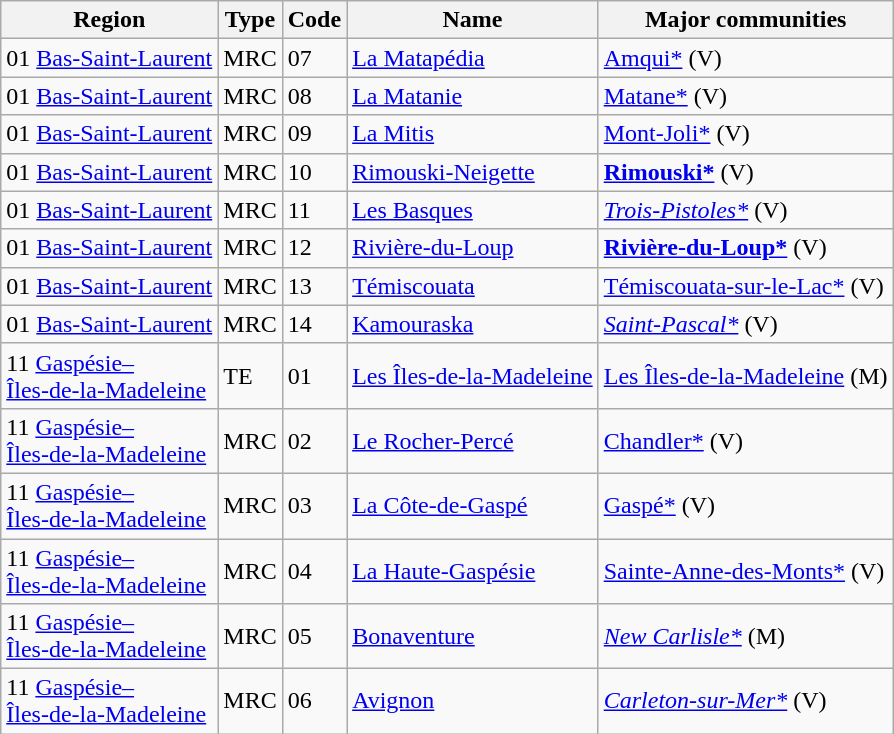<table class="wikitable sortable">
<tr>
<th>Region</th>
<th>Type</th>
<th>Code</th>
<th>Name</th>
<th>Major communities</th>
</tr>
<tr>
<td>01 <a href='#'>Bas-Saint-Laurent</a></td>
<td>MRC</td>
<td>07</td>
<td><a href='#'>La Matapédia</a></td>
<td><a href='#'>Amqui*</a> (V)</td>
</tr>
<tr>
<td>01 <a href='#'>Bas-Saint-Laurent</a></td>
<td>MRC</td>
<td>08</td>
<td><a href='#'>La Matanie</a></td>
<td><a href='#'>Matane*</a> (V)</td>
</tr>
<tr>
<td>01 <a href='#'>Bas-Saint-Laurent</a></td>
<td>MRC</td>
<td>09</td>
<td><a href='#'>La Mitis</a></td>
<td><a href='#'>Mont-Joli*</a> (V)</td>
</tr>
<tr>
<td>01 <a href='#'>Bas-Saint-Laurent</a></td>
<td>MRC</td>
<td>10</td>
<td><a href='#'>Rimouski-Neigette</a></td>
<td><strong><a href='#'>Rimouski*</a></strong> (V)</td>
</tr>
<tr>
<td>01 <a href='#'>Bas-Saint-Laurent</a></td>
<td>MRC</td>
<td>11</td>
<td><a href='#'>Les Basques</a></td>
<td><em><a href='#'>Trois-Pistoles*</a></em> (V)</td>
</tr>
<tr>
<td>01 <a href='#'>Bas-Saint-Laurent</a></td>
<td>MRC</td>
<td>12</td>
<td><a href='#'>Rivière-du-Loup</a></td>
<td><strong><a href='#'>Rivière-du-Loup*</a></strong> (V)</td>
</tr>
<tr>
<td>01 <a href='#'>Bas-Saint-Laurent</a></td>
<td>MRC</td>
<td>13</td>
<td><a href='#'>Témiscouata</a></td>
<td><a href='#'>Témiscouata-sur-le-Lac*</a> (V)</td>
</tr>
<tr>
<td>01 <a href='#'>Bas-Saint-Laurent</a></td>
<td>MRC</td>
<td>14</td>
<td><a href='#'>Kamouraska</a></td>
<td><em><a href='#'>Saint-Pascal*</a></em> (V)</td>
</tr>
<tr>
<td>11 <a href='#'>Gaspésie–<br>Îles-de-la-Madeleine</a></td>
<td>TE</td>
<td>01</td>
<td><a href='#'>Les Îles-de-la-Madeleine</a></td>
<td><a href='#'>Les Îles-de-la-Madeleine</a> (M)</td>
</tr>
<tr>
<td>11 <a href='#'>Gaspésie–<br>Îles-de-la-Madeleine</a></td>
<td>MRC</td>
<td>02</td>
<td><a href='#'>Le Rocher-Percé</a></td>
<td><a href='#'>Chandler*</a> (V)</td>
</tr>
<tr>
<td>11 <a href='#'>Gaspésie–<br>Îles-de-la-Madeleine</a></td>
<td>MRC</td>
<td>03</td>
<td><a href='#'>La Côte-de-Gaspé</a></td>
<td><a href='#'>Gaspé*</a> (V)</td>
</tr>
<tr>
<td>11 <a href='#'>Gaspésie–<br>Îles-de-la-Madeleine</a></td>
<td>MRC</td>
<td>04</td>
<td><a href='#'>La Haute-Gaspésie</a></td>
<td><a href='#'>Sainte-Anne-des-Monts*</a> (V)</td>
</tr>
<tr>
<td>11 <a href='#'>Gaspésie–<br>Îles-de-la-Madeleine</a></td>
<td>MRC</td>
<td>05</td>
<td><a href='#'>Bonaventure</a></td>
<td><em><a href='#'>New Carlisle*</a></em> (M)</td>
</tr>
<tr>
<td>11 <a href='#'>Gaspésie–<br>Îles-de-la-Madeleine</a></td>
<td>MRC</td>
<td>06</td>
<td><a href='#'>Avignon</a></td>
<td><em><a href='#'>Carleton-sur-Mer*</a></em> (V)</td>
</tr>
</table>
